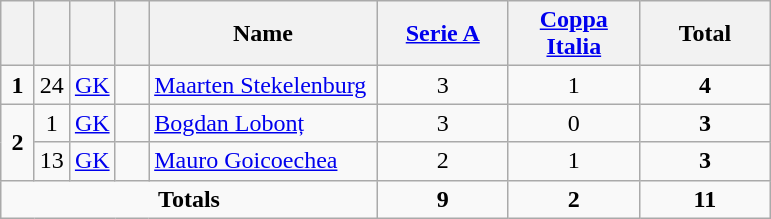<table class="wikitable" style="text-align:center">
<tr>
<th width=15></th>
<th width=15></th>
<th width=15></th>
<th width=15></th>
<th width=145>Name</th>
<th width=80><a href='#'>Serie A</a></th>
<th width=80><a href='#'>Coppa Italia</a></th>
<th width=80>Total</th>
</tr>
<tr>
<td><strong>1</strong></td>
<td>24</td>
<td><a href='#'>GK</a></td>
<td></td>
<td align=left><a href='#'>Maarten Stekelenburg</a></td>
<td>3</td>
<td>1</td>
<td><strong>4</strong></td>
</tr>
<tr>
<td rowspan=2><strong>2</strong></td>
<td>1</td>
<td><a href='#'>GK</a></td>
<td></td>
<td align=left><a href='#'>Bogdan Lobonț</a></td>
<td>3</td>
<td>0</td>
<td><strong>3</strong></td>
</tr>
<tr>
<td>13</td>
<td><a href='#'>GK</a></td>
<td></td>
<td align=left><a href='#'>Mauro Goicoechea</a></td>
<td>2</td>
<td>1</td>
<td><strong>3</strong></td>
</tr>
<tr>
<td colspan=5><strong>Totals</strong></td>
<td><strong>9</strong></td>
<td><strong>2</strong></td>
<td><strong>11</strong></td>
</tr>
</table>
